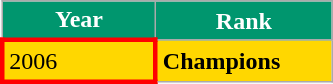<table class="wikitable">
<tr style="color:white;">
<th style="width:95px; background:#00966E;">Year</th>
<th style="width:110px; background:#00966E;">Rank</th>
</tr>
<tr bgcolor=gold>
<td style="border: 3px solid red"> 2006</td>
<td><strong>Champions</strong> </td>
</tr>
</table>
